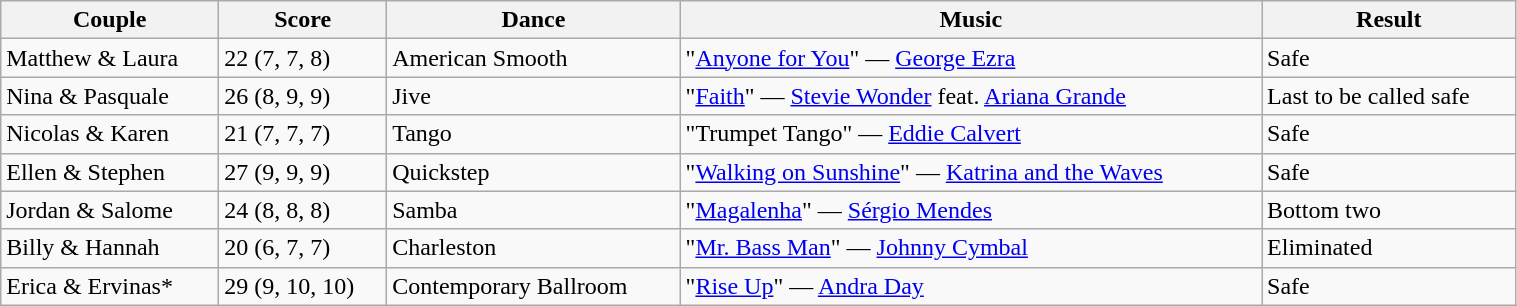<table class="wikitable" style="width:80%;">
<tr>
<th>Couple</th>
<th>Score</th>
<th>Dance</th>
<th>Music</th>
<th>Result</th>
</tr>
<tr>
<td>Matthew & Laura</td>
<td>22 (7, 7, 8)</td>
<td>American Smooth</td>
<td>"<a href='#'>Anyone for You</a>" — <a href='#'>George Ezra</a></td>
<td>Safe</td>
</tr>
<tr>
<td>Nina & Pasquale</td>
<td>26 (8, 9, 9)</td>
<td>Jive</td>
<td>"<a href='#'>Faith</a>" — <a href='#'>Stevie Wonder</a> feat. <a href='#'>Ariana Grande</a></td>
<td>Last to be called safe</td>
</tr>
<tr>
<td>Nicolas & Karen</td>
<td>21 (7, 7, 7)</td>
<td>Tango</td>
<td>"Trumpet Tango" — <a href='#'>Eddie Calvert</a></td>
<td>Safe</td>
</tr>
<tr>
<td>Ellen & Stephen</td>
<td>27 (9, 9, 9)</td>
<td>Quickstep</td>
<td>"<a href='#'>Walking on Sunshine</a>" — <a href='#'>Katrina and the Waves</a></td>
<td>Safe</td>
</tr>
<tr>
<td>Jordan & Salome</td>
<td>24 (8, 8, 8)</td>
<td>Samba</td>
<td>"<a href='#'>Magalenha</a>" — <a href='#'>Sérgio Mendes</a></td>
<td>Bottom two</td>
</tr>
<tr>
<td>Billy & Hannah</td>
<td>20 (6, 7, 7)</td>
<td>Charleston</td>
<td>"<a href='#'>Mr. Bass Man</a>" — <a href='#'>Johnny Cymbal</a></td>
<td>Eliminated</td>
</tr>
<tr>
<td>Erica & Ervinas*</td>
<td>29 (9, 10, 10)</td>
<td>Contemporary Ballroom</td>
<td>"<a href='#'>Rise Up</a>" — <a href='#'>Andra Day</a></td>
<td>Safe</td>
</tr>
</table>
